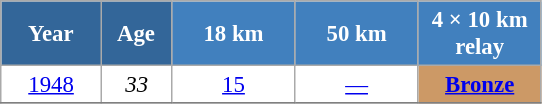<table class="wikitable" style="font-size:95%; text-align:center; border:grey solid 1px; border-collapse:collapse; background:#ffffff;">
<tr>
<th style="background-color:#369; color:white; width:60px;"> Year </th>
<th style="background-color:#369; color:white; width:40px;"> Age </th>
<th style="background-color:#4180be; color:white; width:75px;"> 18 km </th>
<th style="background-color:#4180be; color:white; width:75px;"> 50 km </th>
<th style="background-color:#4180be; color:white; width:75px;"> 4 × 10 km <br> relay </th>
</tr>
<tr>
<td><a href='#'>1948</a></td>
<td><em>33</em></td>
<td><a href='#'>15</a></td>
<td><a href='#'>—</a></td>
<td bgcolor="cc9966"><a href='#'><strong>Bronze</strong></a></td>
</tr>
<tr>
</tr>
</table>
